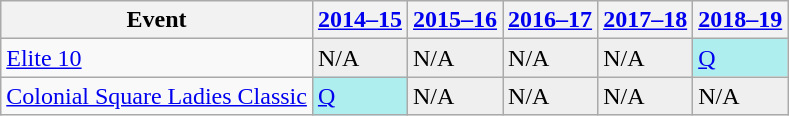<table class="wikitable" border="1">
<tr>
<th>Event</th>
<th><a href='#'>2014–15</a></th>
<th><a href='#'>2015–16</a></th>
<th><a href='#'>2016–17</a></th>
<th><a href='#'>2017–18</a></th>
<th><a href='#'>2018–19</a></th>
</tr>
<tr>
<td><a href='#'>Elite 10</a></td>
<td style="background:#EFEFEF;">N/A</td>
<td style="background:#EFEFEF;">N/A</td>
<td style="background:#EFEFEF;">N/A</td>
<td style="background:#EFEFEF;">N/A</td>
<td style="background:#afeeee;"><a href='#'>Q</a></td>
</tr>
<tr>
<td><a href='#'>Colonial Square Ladies Classic</a></td>
<td style="background:#afeeee;"><a href='#'>Q</a></td>
<td style="background:#EFEFEF;">N/A</td>
<td style="background:#EFEFEF;">N/A</td>
<td style="background:#EFEFEF;">N/A</td>
<td style="background:#EFEFEF;">N/A</td>
</tr>
</table>
